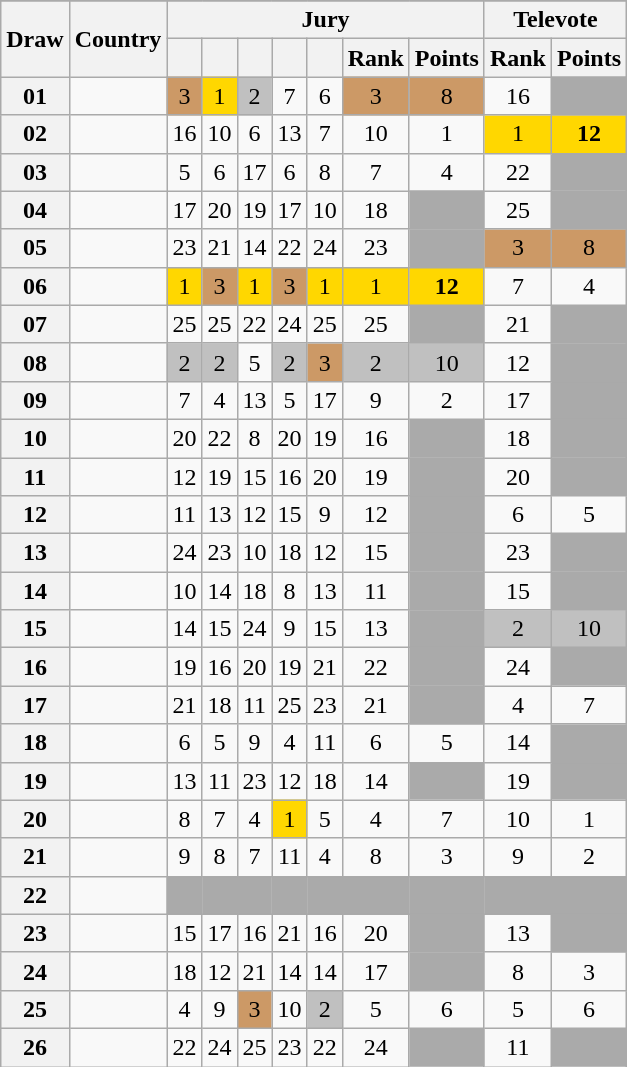<table class="sortable wikitable collapsible plainrowheaders" style="text-align:center;">
<tr>
</tr>
<tr>
<th scope="col" rowspan="2">Draw</th>
<th scope="col" rowspan="2">Country</th>
<th scope="col" colspan="7">Jury</th>
<th scope="col" colspan="2">Televote</th>
</tr>
<tr>
<th scope="col"><small></small></th>
<th scope="col"><small></small></th>
<th scope="col"><small></small></th>
<th scope="col"><small></small></th>
<th scope="col"><small></small></th>
<th scope="col">Rank</th>
<th scope="col">Points</th>
<th scope="col">Rank</th>
<th scope="col">Points</th>
</tr>
<tr>
<th scope="row" style="text-align:center;">01</th>
<td style="text-align:left;"></td>
<td style="background:#CC9966;">3</td>
<td style="background:gold;">1</td>
<td style="background:silver;">2</td>
<td>7</td>
<td>6</td>
<td style="background:#CC9966;">3</td>
<td style="background:#CC9966;">8</td>
<td>16</td>
<td style="background:#AAAAAA;"></td>
</tr>
<tr>
<th scope="row" style="text-align:center;">02</th>
<td style="text-align:left;"></td>
<td>16</td>
<td>10</td>
<td>6</td>
<td>13</td>
<td>7</td>
<td>10</td>
<td>1</td>
<td style="background:gold;">1</td>
<td style="background:gold;"><strong>12</strong></td>
</tr>
<tr>
<th scope="row" style="text-align:center;">03</th>
<td style="text-align:left;"></td>
<td>5</td>
<td>6</td>
<td>17</td>
<td>6</td>
<td>8</td>
<td>7</td>
<td>4</td>
<td>22</td>
<td style="background:#AAAAAA;"></td>
</tr>
<tr>
<th scope="row" style="text-align:center;">04</th>
<td style="text-align:left;"></td>
<td>17</td>
<td>20</td>
<td>19</td>
<td>17</td>
<td>10</td>
<td>18</td>
<td style="background:#AAAAAA;"></td>
<td>25</td>
<td style="background:#AAAAAA;"></td>
</tr>
<tr>
<th scope="row" style="text-align:center;">05</th>
<td style="text-align:left;"></td>
<td>23</td>
<td>21</td>
<td>14</td>
<td>22</td>
<td>24</td>
<td>23</td>
<td style="background:#AAAAAA;"></td>
<td style="background:#CC9966;">3</td>
<td style="background:#CC9966;">8</td>
</tr>
<tr>
<th scope="row" style="text-align:center;">06</th>
<td style="text-align:left;"></td>
<td style="background:gold;">1</td>
<td style="background:#CC9966;">3</td>
<td style="background:gold;">1</td>
<td style="background:#CC9966;">3</td>
<td style="background:gold;">1</td>
<td style="background:gold;">1</td>
<td style="background:gold;"><strong>12</strong></td>
<td>7</td>
<td>4</td>
</tr>
<tr>
<th scope="row" style="text-align:center;">07</th>
<td style="text-align:left;"></td>
<td>25</td>
<td>25</td>
<td>22</td>
<td>24</td>
<td>25</td>
<td>25</td>
<td style="background:#AAAAAA;"></td>
<td>21</td>
<td style="background:#AAAAAA;"></td>
</tr>
<tr>
<th scope="row" style="text-align:center;">08</th>
<td style="text-align:left;"></td>
<td style="background:silver;">2</td>
<td style="background:silver;">2</td>
<td>5</td>
<td style="background:silver;">2</td>
<td style="background:#CC9966;">3</td>
<td style="background:silver;">2</td>
<td style="background:silver;">10</td>
<td>12</td>
<td style="background:#AAAAAA;"></td>
</tr>
<tr>
<th scope="row" style="text-align:center;">09</th>
<td style="text-align:left;"></td>
<td>7</td>
<td>4</td>
<td>13</td>
<td>5</td>
<td>17</td>
<td>9</td>
<td>2</td>
<td>17</td>
<td style="background:#AAAAAA;"></td>
</tr>
<tr>
<th scope="row" style="text-align:center;">10</th>
<td style="text-align:left;"></td>
<td>20</td>
<td>22</td>
<td>8</td>
<td>20</td>
<td>19</td>
<td>16</td>
<td style="background:#AAAAAA;"></td>
<td>18</td>
<td style="background:#AAAAAA;"></td>
</tr>
<tr>
<th scope="row" style="text-align:center;">11</th>
<td style="text-align:left;"></td>
<td>12</td>
<td>19</td>
<td>15</td>
<td>16</td>
<td>20</td>
<td>19</td>
<td style="background:#AAAAAA;"></td>
<td>20</td>
<td style="background:#AAAAAA;"></td>
</tr>
<tr>
<th scope="row" style="text-align:center;">12</th>
<td style="text-align:left;"></td>
<td>11</td>
<td>13</td>
<td>12</td>
<td>15</td>
<td>9</td>
<td>12</td>
<td style="background:#AAAAAA;"></td>
<td>6</td>
<td>5</td>
</tr>
<tr>
<th scope="row" style="text-align:center;">13</th>
<td style="text-align:left;"></td>
<td>24</td>
<td>23</td>
<td>10</td>
<td>18</td>
<td>12</td>
<td>15</td>
<td style="background:#AAAAAA;"></td>
<td>23</td>
<td style="background:#AAAAAA;"></td>
</tr>
<tr>
<th scope="row" style="text-align:center;">14</th>
<td style="text-align:left;"></td>
<td>10</td>
<td>14</td>
<td>18</td>
<td>8</td>
<td>13</td>
<td>11</td>
<td style="background:#AAAAAA;"></td>
<td>15</td>
<td style="background:#AAAAAA;"></td>
</tr>
<tr>
<th scope="row" style="text-align:center;">15</th>
<td style="text-align:left;"></td>
<td>14</td>
<td>15</td>
<td>24</td>
<td>9</td>
<td>15</td>
<td>13</td>
<td style="background:#AAAAAA;"></td>
<td style="background:silver;">2</td>
<td style="background:silver;">10</td>
</tr>
<tr>
<th scope="row" style="text-align:center;">16</th>
<td style="text-align:left;"></td>
<td>19</td>
<td>16</td>
<td>20</td>
<td>19</td>
<td>21</td>
<td>22</td>
<td style="background:#AAAAAA;"></td>
<td>24</td>
<td style="background:#AAAAAA;"></td>
</tr>
<tr>
<th scope="row" style="text-align:center;">17</th>
<td style="text-align:left;"></td>
<td>21</td>
<td>18</td>
<td>11</td>
<td>25</td>
<td>23</td>
<td>21</td>
<td style="background:#AAAAAA;"></td>
<td>4</td>
<td>7</td>
</tr>
<tr>
<th scope="row" style="text-align:center;">18</th>
<td style="text-align:left;"></td>
<td>6</td>
<td>5</td>
<td>9</td>
<td>4</td>
<td>11</td>
<td>6</td>
<td>5</td>
<td>14</td>
<td style="background:#AAAAAA;"></td>
</tr>
<tr>
<th scope="row" style="text-align:center;">19</th>
<td style="text-align:left;"></td>
<td>13</td>
<td>11</td>
<td>23</td>
<td>12</td>
<td>18</td>
<td>14</td>
<td style="background:#AAAAAA;"></td>
<td>19</td>
<td style="background:#AAAAAA;"></td>
</tr>
<tr>
<th scope="row" style="text-align:center;">20</th>
<td style="text-align:left;"></td>
<td>8</td>
<td>7</td>
<td>4</td>
<td style="background:gold;">1</td>
<td>5</td>
<td>4</td>
<td>7</td>
<td>10</td>
<td>1</td>
</tr>
<tr>
<th scope="row" style="text-align:center;">21</th>
<td style="text-align:left;"></td>
<td>9</td>
<td>8</td>
<td>7</td>
<td>11</td>
<td>4</td>
<td>8</td>
<td>3</td>
<td>9</td>
<td>2</td>
</tr>
<tr class="sortbottom">
<th scope="row" style="text-align:center;">22</th>
<td style="text-align:left;"></td>
<td style="background:#AAAAAA;"></td>
<td style="background:#AAAAAA;"></td>
<td style="background:#AAAAAA;"></td>
<td style="background:#AAAAAA;"></td>
<td style="background:#AAAAAA;"></td>
<td style="background:#AAAAAA;"></td>
<td style="background:#AAAAAA;"></td>
<td style="background:#AAAAAA;"></td>
<td style="background:#AAAAAA;"></td>
</tr>
<tr>
<th scope="row" style="text-align:center;">23</th>
<td style="text-align:left;"></td>
<td>15</td>
<td>17</td>
<td>16</td>
<td>21</td>
<td>16</td>
<td>20</td>
<td style="background:#AAAAAA;"></td>
<td>13</td>
<td style="background:#AAAAAA;"></td>
</tr>
<tr>
<th scope="row" style="text-align:center;">24</th>
<td style="text-align:left;"></td>
<td>18</td>
<td>12</td>
<td>21</td>
<td>14</td>
<td>14</td>
<td>17</td>
<td style="background:#AAAAAA;"></td>
<td>8</td>
<td>3</td>
</tr>
<tr>
<th scope="row" style="text-align:center;">25</th>
<td style="text-align:left;"></td>
<td>4</td>
<td>9</td>
<td style="background:#CC9966;">3</td>
<td>10</td>
<td style="background:silver;">2</td>
<td>5</td>
<td>6</td>
<td>5</td>
<td>6</td>
</tr>
<tr>
<th scope="row" style="text-align:center;">26</th>
<td style="text-align:left;"></td>
<td>22</td>
<td>24</td>
<td>25</td>
<td>23</td>
<td>22</td>
<td>24</td>
<td style="background:#AAAAAA;"></td>
<td>11</td>
<td style="background:#AAAAAA;"></td>
</tr>
</table>
